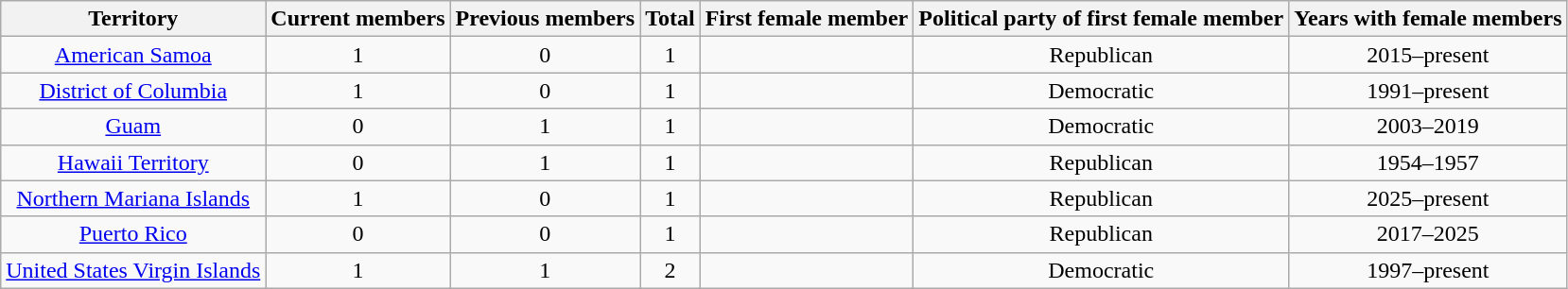<table class="wikitable sortable" style="text-align:center">
<tr>
<th>Territory</th>
<th>Current members</th>
<th>Previous members</th>
<th>Total</th>
<th>First female member</th>
<th>Political party of first female member</th>
<th>Years with female members</th>
</tr>
<tr>
<td> <a href='#'>American Samoa</a></td>
<td>1</td>
<td>0</td>
<td>1</td>
<td></td>
<td>Republican</td>
<td>2015–present</td>
</tr>
<tr>
<td> <a href='#'>District of Columbia</a></td>
<td>1</td>
<td>0</td>
<td>1</td>
<td></td>
<td>Democratic</td>
<td>1991–present</td>
</tr>
<tr>
<td> <a href='#'>Guam</a></td>
<td>0</td>
<td>1</td>
<td>1</td>
<td></td>
<td>Democratic</td>
<td>2003–2019</td>
</tr>
<tr>
<td> <a href='#'>Hawaii Territory</a></td>
<td>0</td>
<td>1</td>
<td>1</td>
<td></td>
<td>Republican</td>
<td>1954–1957</td>
</tr>
<tr>
<td> <a href='#'>Northern Mariana Islands</a></td>
<td>1</td>
<td>0</td>
<td>1</td>
<td></td>
<td>Republican</td>
<td>2025–present</td>
</tr>
<tr>
<td> <a href='#'>Puerto Rico</a></td>
<td>0</td>
<td>0</td>
<td>1</td>
<td></td>
<td>Republican</td>
<td>2017–2025</td>
</tr>
<tr>
<td> <a href='#'>United States Virgin Islands</a></td>
<td>1</td>
<td>1</td>
<td>2</td>
<td></td>
<td>Democratic</td>
<td>1997–present</td>
</tr>
</table>
